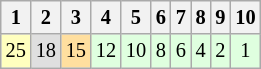<table class="wikitable" style="font-size: 85%; text-align: center">
<tr>
<th>1</th>
<th>2</th>
<th>3</th>
<th>4</th>
<th>5</th>
<th>6</th>
<th>7</th>
<th>8</th>
<th>9</th>
<th>10</th>
</tr>
<tr align="center">
<td style="background:#FFFFBF;">25</td>
<td style="background:#DFDFDF;">18</td>
<td style="background:#FFDF9F;">15</td>
<td style="background:#DFFFDF;">12</td>
<td style="background:#DFFFDF;">10</td>
<td style="background:#DFFFDF;">8</td>
<td style="background:#DFFFDF;">6</td>
<td style="background:#DFFFDF;">4</td>
<td style="background:#DFFFDF;">2</td>
<td style="background:#DFFFDF;">1</td>
</tr>
</table>
